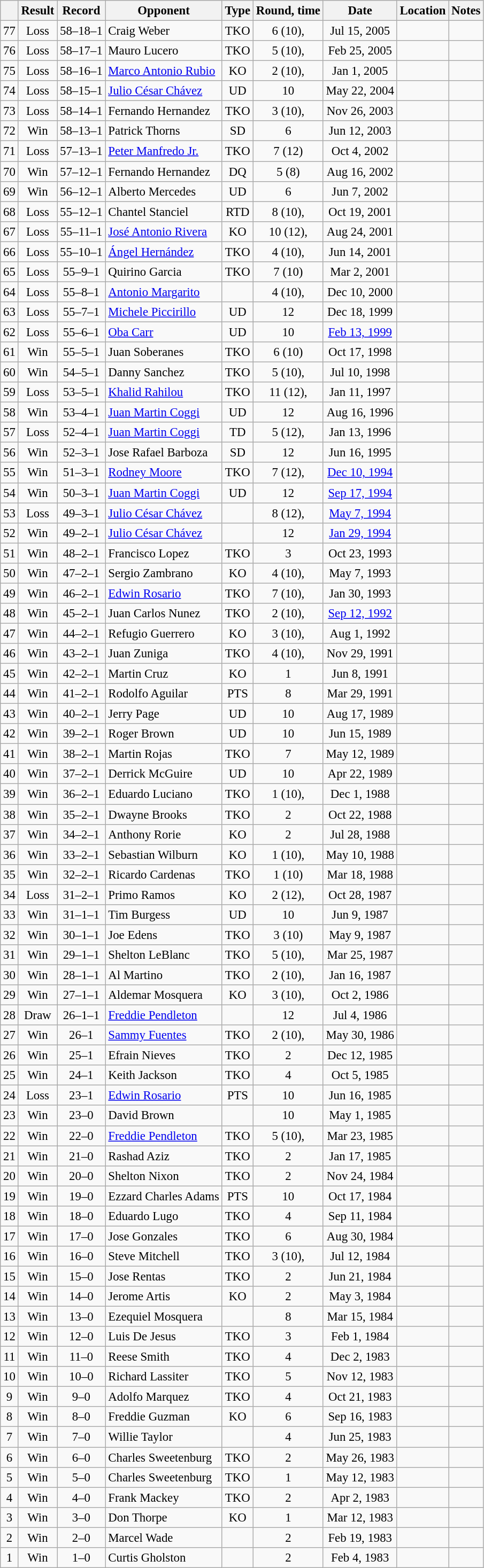<table class="wikitable" style="text-align:center; font-size:95%">
<tr>
<th></th>
<th>Result</th>
<th>Record</th>
<th>Opponent</th>
<th>Type</th>
<th>Round, time</th>
<th>Date</th>
<th>Location</th>
<th>Notes</th>
</tr>
<tr>
<td>77</td>
<td>Loss</td>
<td>58–18–1</td>
<td style="text-align:left;">Craig Weber</td>
<td>TKO</td>
<td>6 (10), </td>
<td>Jul 15, 2005</td>
<td style="text-align:left;"></td>
<td></td>
</tr>
<tr>
<td>76</td>
<td>Loss</td>
<td>58–17–1</td>
<td style="text-align:left;">Mauro Lucero</td>
<td>TKO</td>
<td>5 (10), </td>
<td>Feb 25, 2005</td>
<td style="text-align:left;"></td>
<td style="text-align:left;"></td>
</tr>
<tr>
<td>75</td>
<td>Loss</td>
<td>58–16–1</td>
<td style="text-align:left;"><a href='#'>Marco Antonio Rubio</a></td>
<td>KO</td>
<td>2 (10), </td>
<td>Jan 1, 2005</td>
<td style="text-align:left;"></td>
<td></td>
</tr>
<tr>
<td>74</td>
<td>Loss</td>
<td>58–15–1</td>
<td style="text-align:left;"><a href='#'>Julio César Chávez</a></td>
<td>UD</td>
<td>10</td>
<td>May 22, 2004</td>
<td style="text-align:left;"></td>
<td></td>
</tr>
<tr>
<td>73</td>
<td>Loss</td>
<td>58–14–1</td>
<td style="text-align:left;">Fernando Hernandez</td>
<td>TKO</td>
<td>3 (10), </td>
<td>Nov 26, 2003</td>
<td style="text-align:left;"></td>
<td style="text-align:left;"></td>
</tr>
<tr>
<td>72</td>
<td>Win</td>
<td>58–13–1</td>
<td style="text-align:left;">Patrick Thorns</td>
<td>SD</td>
<td>6</td>
<td>Jun 12, 2003</td>
<td style="text-align:left;"></td>
<td></td>
</tr>
<tr>
<td>71</td>
<td>Loss</td>
<td>57–13–1</td>
<td style="text-align:left;"><a href='#'>Peter Manfredo Jr.</a></td>
<td>TKO</td>
<td>7 (12)</td>
<td>Oct 4, 2002</td>
<td style="text-align:left;"></td>
<td style="text-align:left;"></td>
</tr>
<tr>
<td>70</td>
<td>Win</td>
<td>57–12–1</td>
<td style="text-align:left;">Fernando Hernandez</td>
<td>DQ</td>
<td>5 (8)</td>
<td>Aug 16, 2002</td>
<td style="text-align:left;"></td>
<td style="text-align:left;"></td>
</tr>
<tr>
<td>69</td>
<td>Win</td>
<td>56–12–1</td>
<td style="text-align:left;">Alberto Mercedes</td>
<td>UD</td>
<td>6</td>
<td>Jun 7, 2002</td>
<td style="text-align:left;"></td>
<td></td>
</tr>
<tr>
<td>68</td>
<td>Loss</td>
<td>55–12–1</td>
<td style="text-align:left;">Chantel Stanciel</td>
<td>RTD</td>
<td>8 (10), </td>
<td>Oct 19, 2001</td>
<td style="text-align:left;"></td>
<td></td>
</tr>
<tr>
<td>67</td>
<td>Loss</td>
<td>55–11–1</td>
<td style="text-align:left;"><a href='#'>José Antonio Rivera</a></td>
<td>KO</td>
<td>10 (12), </td>
<td>Aug 24, 2001</td>
<td style="text-align:left;"></td>
<td style="text-align:left;"></td>
</tr>
<tr>
<td>66</td>
<td>Loss</td>
<td>55–10–1</td>
<td style="text-align:left;"><a href='#'>Ángel Hernández</a></td>
<td>TKO</td>
<td>4 (10), </td>
<td>Jun 14, 2001</td>
<td style="text-align:left;"></td>
<td></td>
</tr>
<tr>
<td>65</td>
<td>Loss</td>
<td>55–9–1</td>
<td style="text-align:left;">Quirino Garcia</td>
<td>TKO</td>
<td>7 (10)</td>
<td>Mar 2, 2001</td>
<td style="text-align:left;"></td>
<td></td>
</tr>
<tr>
<td>64</td>
<td>Loss</td>
<td>55–8–1</td>
<td style="text-align:left;"><a href='#'>Antonio Margarito</a></td>
<td></td>
<td>4 (10), </td>
<td>Dec 10, 2000</td>
<td style="text-align:left;"></td>
<td></td>
</tr>
<tr>
<td>63</td>
<td>Loss</td>
<td>55–7–1</td>
<td style="text-align:left;"><a href='#'>Michele Piccirillo</a></td>
<td>UD</td>
<td>12</td>
<td>Dec 18, 1999</td>
<td style="text-align:left;"></td>
<td style="text-align:left;"></td>
</tr>
<tr>
<td>62</td>
<td>Loss</td>
<td>55–6–1</td>
<td style="text-align:left;"><a href='#'>Oba Carr</a></td>
<td>UD</td>
<td>10</td>
<td><a href='#'>Feb 13, 1999</a></td>
<td style="text-align:left;"></td>
<td></td>
</tr>
<tr>
<td>61</td>
<td>Win</td>
<td>55–5–1</td>
<td style="text-align:left;">Juan Soberanes</td>
<td>TKO</td>
<td>6 (10)</td>
<td>Oct 17, 1998</td>
<td style="text-align:left;"></td>
<td></td>
</tr>
<tr>
<td>60</td>
<td>Win</td>
<td>54–5–1</td>
<td style="text-align:left;">Danny Sanchez</td>
<td>TKO</td>
<td>5 (10), </td>
<td>Jul 10, 1998</td>
<td style="text-align:left;"></td>
<td></td>
</tr>
<tr>
<td>59</td>
<td>Loss</td>
<td>53–5–1</td>
<td style="text-align:left;"><a href='#'>Khalid Rahilou</a></td>
<td>TKO</td>
<td>11 (12), </td>
<td>Jan 11, 1997</td>
<td style="text-align:left;"></td>
<td style="text-align:left;"></td>
</tr>
<tr>
<td>58</td>
<td>Win</td>
<td>53–4–1</td>
<td style="text-align:left;"><a href='#'>Juan Martin Coggi</a></td>
<td>UD</td>
<td>12</td>
<td>Aug 16, 1996</td>
<td style="text-align:left;"></td>
<td style="text-align:left;"></td>
</tr>
<tr>
<td>57</td>
<td>Loss</td>
<td>52–4–1</td>
<td style="text-align:left;"><a href='#'>Juan Martin Coggi</a></td>
<td>TD</td>
<td>5 (12), </td>
<td>Jan 13, 1996</td>
<td style="text-align:left;"></td>
<td style="text-align:left;"></td>
</tr>
<tr>
<td>56</td>
<td>Win</td>
<td>52–3–1</td>
<td style="text-align:left;">Jose Rafael Barboza</td>
<td>SD</td>
<td>12</td>
<td>Jun 16, 1995</td>
<td style="text-align:left;"></td>
<td style="text-align:left;"></td>
</tr>
<tr>
<td>55</td>
<td>Win</td>
<td>51–3–1</td>
<td style="text-align:left;"><a href='#'>Rodney Moore</a></td>
<td>TKO</td>
<td>7 (12), </td>
<td><a href='#'>Dec 10, 1994</a></td>
<td style="text-align:left;"></td>
<td style="text-align:left;"></td>
</tr>
<tr>
<td>54</td>
<td>Win</td>
<td>50–3–1</td>
<td style="text-align:left;"><a href='#'>Juan Martin Coggi</a></td>
<td>UD</td>
<td>12</td>
<td><a href='#'>Sep 17, 1994</a></td>
<td style="text-align:left;"></td>
<td style="text-align:left;"></td>
</tr>
<tr>
<td>53</td>
<td>Loss</td>
<td>49–3–1</td>
<td style="text-align:left;"><a href='#'>Julio César Chávez</a></td>
<td></td>
<td>8 (12), </td>
<td><a href='#'>May 7, 1994</a></td>
<td style="text-align:left;"></td>
<td style="text-align:left;"></td>
</tr>
<tr>
<td>52</td>
<td>Win</td>
<td>49–2–1</td>
<td style="text-align:left;"><a href='#'>Julio César Chávez</a></td>
<td></td>
<td>12</td>
<td><a href='#'>Jan 29, 1994</a></td>
<td style="text-align:left;"></td>
<td style="text-align:left;"></td>
</tr>
<tr>
<td>51</td>
<td>Win</td>
<td>48–2–1</td>
<td style="text-align:left;">Francisco Lopez</td>
<td>TKO</td>
<td>3</td>
<td>Oct 23, 1993</td>
<td style="text-align:left;"></td>
<td></td>
</tr>
<tr>
<td>50</td>
<td>Win</td>
<td>47–2–1</td>
<td style="text-align:left;">Sergio Zambrano</td>
<td>KO</td>
<td>4 (10), </td>
<td>May 7, 1993</td>
<td style="text-align:left;"></td>
<td></td>
</tr>
<tr>
<td>49</td>
<td>Win</td>
<td>46–2–1</td>
<td style="text-align:left;"><a href='#'>Edwin Rosario</a></td>
<td>TKO</td>
<td>7 (10), </td>
<td>Jan 30, 1993</td>
<td style="text-align:left;"></td>
<td></td>
</tr>
<tr>
<td>48</td>
<td>Win</td>
<td>45–2–1</td>
<td style="text-align:left;">Juan Carlos Nunez</td>
<td>TKO</td>
<td>2 (10), </td>
<td><a href='#'>Sep 12, 1992</a></td>
<td style="text-align:left;"></td>
<td></td>
</tr>
<tr>
<td>47</td>
<td>Win</td>
<td>44–2–1</td>
<td style="text-align:left;">Refugio Guerrero</td>
<td>KO</td>
<td>3 (10), </td>
<td>Aug 1, 1992</td>
<td style="text-align:left;"></td>
<td></td>
</tr>
<tr>
<td>46</td>
<td>Win</td>
<td>43–2–1</td>
<td style="text-align:left;">Juan Zuniga</td>
<td>TKO</td>
<td>4 (10), </td>
<td>Nov 29, 1991</td>
<td style="text-align:left;"></td>
<td></td>
</tr>
<tr>
<td>45</td>
<td>Win</td>
<td>42–2–1</td>
<td style="text-align:left;">Martin Cruz</td>
<td>KO</td>
<td>1</td>
<td>Jun 8, 1991</td>
<td style="text-align:left;"></td>
<td></td>
</tr>
<tr>
<td>44</td>
<td>Win</td>
<td>41–2–1</td>
<td style="text-align:left;">Rodolfo Aguilar</td>
<td>PTS</td>
<td>8</td>
<td>Mar 29, 1991</td>
<td style="text-align:left;"></td>
<td></td>
</tr>
<tr>
<td>43</td>
<td>Win</td>
<td>40–2–1</td>
<td style="text-align:left;">Jerry Page</td>
<td>UD</td>
<td>10</td>
<td>Aug 17, 1989</td>
<td style="text-align:left;"></td>
<td></td>
</tr>
<tr>
<td>42</td>
<td>Win</td>
<td>39–2–1</td>
<td style="text-align:left;">Roger Brown</td>
<td>UD</td>
<td>10</td>
<td>Jun 15, 1989</td>
<td style="text-align:left;"></td>
<td></td>
</tr>
<tr>
<td>41</td>
<td>Win</td>
<td>38–2–1</td>
<td style="text-align:left;">Martin Rojas</td>
<td>TKO</td>
<td>7</td>
<td>May 12, 1989</td>
<td style="text-align:left;"></td>
<td></td>
</tr>
<tr>
<td>40</td>
<td>Win</td>
<td>37–2–1</td>
<td style="text-align:left;">Derrick McGuire</td>
<td>UD</td>
<td>10</td>
<td>Apr 22, 1989</td>
<td style="text-align:left;"></td>
<td></td>
</tr>
<tr>
<td>39</td>
<td>Win</td>
<td>36–2–1</td>
<td style="text-align:left;">Eduardo Luciano</td>
<td>TKO</td>
<td>1 (10), </td>
<td>Dec 1, 1988</td>
<td style="text-align:left;"></td>
<td></td>
</tr>
<tr>
<td>38</td>
<td>Win</td>
<td>35–2–1</td>
<td style="text-align:left;">Dwayne Brooks</td>
<td>TKO</td>
<td>2</td>
<td>Oct 22, 1988</td>
<td style="text-align:left;"></td>
<td></td>
</tr>
<tr>
<td>37</td>
<td>Win</td>
<td>34–2–1</td>
<td style="text-align:left;">Anthony Rorie</td>
<td>KO</td>
<td>2</td>
<td>Jul 28, 1988</td>
<td style="text-align:left;"></td>
<td></td>
</tr>
<tr>
<td>36</td>
<td>Win</td>
<td>33–2–1</td>
<td style="text-align:left;">Sebastian Wilburn</td>
<td>KO</td>
<td>1 (10), </td>
<td>May 10, 1988</td>
<td style="text-align:left;"></td>
<td></td>
</tr>
<tr>
<td>35</td>
<td>Win</td>
<td>32–2–1</td>
<td style="text-align:left;">Ricardo Cardenas</td>
<td>TKO</td>
<td>1 (10)</td>
<td>Mar 18, 1988</td>
<td style="text-align:left;"></td>
<td></td>
</tr>
<tr>
<td>34</td>
<td>Loss</td>
<td>31–2–1</td>
<td style="text-align:left;">Primo Ramos</td>
<td>KO</td>
<td>2 (12), </td>
<td>Oct 28, 1987</td>
<td style="text-align:left;"></td>
<td style="text-align:left;"></td>
</tr>
<tr>
<td>33</td>
<td>Win</td>
<td>31–1–1</td>
<td style="text-align:left;">Tim Burgess</td>
<td>UD</td>
<td>10</td>
<td>Jun 9, 1987</td>
<td style="text-align:left;"></td>
<td></td>
</tr>
<tr>
<td>32</td>
<td>Win</td>
<td>30–1–1</td>
<td style="text-align:left;">Joe Edens</td>
<td>TKO</td>
<td>3 (10)</td>
<td>May 9, 1987</td>
<td style="text-align:left;"></td>
<td></td>
</tr>
<tr>
<td>31</td>
<td>Win</td>
<td>29–1–1</td>
<td style="text-align:left;">Shelton LeBlanc</td>
<td>TKO</td>
<td>5 (10), </td>
<td>Mar 25, 1987</td>
<td style="text-align:left;"></td>
<td></td>
</tr>
<tr>
<td>30</td>
<td>Win</td>
<td>28–1–1</td>
<td style="text-align:left;">Al Martino</td>
<td>TKO</td>
<td>2 (10), </td>
<td>Jan 16, 1987</td>
<td style="text-align:left;"></td>
<td></td>
</tr>
<tr>
<td>29</td>
<td>Win</td>
<td>27–1–1</td>
<td style="text-align:left;">Aldemar Mosquera</td>
<td>KO</td>
<td>3 (10), </td>
<td>Oct 2, 1986</td>
<td style="text-align:left;"></td>
<td></td>
</tr>
<tr>
<td>28</td>
<td>Draw</td>
<td>26–1–1</td>
<td style="text-align:left;"><a href='#'>Freddie Pendleton</a></td>
<td></td>
<td>12</td>
<td>Jul 4, 1986</td>
<td style="text-align:left;"></td>
<td style="text-align:left;"></td>
</tr>
<tr>
<td>27</td>
<td>Win</td>
<td>26–1</td>
<td style="text-align:left;"><a href='#'>Sammy Fuentes</a></td>
<td>TKO</td>
<td>2 (10), </td>
<td>May 30, 1986</td>
<td style="text-align:left;"></td>
<td></td>
</tr>
<tr>
<td>26</td>
<td>Win</td>
<td>25–1</td>
<td style="text-align:left;">Efrain Nieves</td>
<td>TKO</td>
<td>2</td>
<td>Dec 12, 1985</td>
<td style="text-align:left;"></td>
<td></td>
</tr>
<tr>
<td>25</td>
<td>Win</td>
<td>24–1</td>
<td style="text-align:left;">Keith Jackson</td>
<td>TKO</td>
<td>4</td>
<td>Oct 5, 1985</td>
<td style="text-align:left;"></td>
<td></td>
</tr>
<tr>
<td>24</td>
<td>Loss</td>
<td>23–1</td>
<td style="text-align:left;"><a href='#'>Edwin Rosario</a></td>
<td>PTS</td>
<td>10</td>
<td>Jun 16, 1985</td>
<td style="text-align:left;"></td>
<td></td>
</tr>
<tr>
<td>23</td>
<td>Win</td>
<td>23–0</td>
<td style="text-align:left;">David Brown</td>
<td></td>
<td>10</td>
<td>May 1, 1985</td>
<td style="text-align:left;"></td>
<td></td>
</tr>
<tr>
<td>22</td>
<td>Win</td>
<td>22–0</td>
<td style="text-align:left;"><a href='#'>Freddie Pendleton</a></td>
<td>TKO</td>
<td>5 (10), </td>
<td>Mar 23, 1985</td>
<td style="text-align:left;"></td>
<td></td>
</tr>
<tr>
<td>21</td>
<td>Win</td>
<td>21–0</td>
<td style="text-align:left;">Rashad Aziz</td>
<td>TKO</td>
<td>2</td>
<td>Jan 17, 1985</td>
<td style="text-align:left;"></td>
<td></td>
</tr>
<tr>
<td>20</td>
<td>Win</td>
<td>20–0</td>
<td style="text-align:left;">Shelton Nixon</td>
<td>TKO</td>
<td>2</td>
<td>Nov 24, 1984</td>
<td style="text-align:left;"></td>
<td></td>
</tr>
<tr>
<td>19</td>
<td>Win</td>
<td>19–0</td>
<td style="text-align:left;">Ezzard Charles Adams</td>
<td>PTS</td>
<td>10</td>
<td>Oct 17, 1984</td>
<td style="text-align:left;"></td>
<td></td>
</tr>
<tr>
<td>18</td>
<td>Win</td>
<td>18–0</td>
<td style="text-align:left;">Eduardo Lugo</td>
<td>TKO</td>
<td>4</td>
<td>Sep 11, 1984</td>
<td style="text-align:left;"></td>
<td></td>
</tr>
<tr>
<td>17</td>
<td>Win</td>
<td>17–0</td>
<td style="text-align:left;">Jose Gonzales</td>
<td>TKO</td>
<td>6</td>
<td>Aug 30, 1984</td>
<td style="text-align:left;"></td>
<td></td>
</tr>
<tr>
<td>16</td>
<td>Win</td>
<td>16–0</td>
<td style="text-align:left;">Steve Mitchell</td>
<td>TKO</td>
<td>3 (10), </td>
<td>Jul 12, 1984</td>
<td style="text-align:left;"></td>
<td></td>
</tr>
<tr>
<td>15</td>
<td>Win</td>
<td>15–0</td>
<td style="text-align:left;">Jose Rentas</td>
<td>TKO</td>
<td>2</td>
<td>Jun 21, 1984</td>
<td style="text-align:left;"></td>
<td></td>
</tr>
<tr>
<td>14</td>
<td>Win</td>
<td>14–0</td>
<td style="text-align:left;">Jerome Artis</td>
<td>KO</td>
<td>2</td>
<td>May 3, 1984</td>
<td style="text-align:left;"></td>
<td></td>
</tr>
<tr>
<td>13</td>
<td>Win</td>
<td>13–0</td>
<td style="text-align:left;">Ezequiel Mosquera</td>
<td></td>
<td>8</td>
<td>Mar 15, 1984</td>
<td style="text-align:left;"></td>
<td></td>
</tr>
<tr>
<td>12</td>
<td>Win</td>
<td>12–0</td>
<td style="text-align:left;">Luis De Jesus</td>
<td>TKO</td>
<td>3</td>
<td>Feb 1, 1984</td>
<td style="text-align:left;"></td>
<td></td>
</tr>
<tr>
<td>11</td>
<td>Win</td>
<td>11–0</td>
<td style="text-align:left;">Reese Smith</td>
<td>TKO</td>
<td>4</td>
<td>Dec 2, 1983</td>
<td style="text-align:left;"></td>
<td></td>
</tr>
<tr>
<td>10</td>
<td>Win</td>
<td>10–0</td>
<td style="text-align:left;">Richard Lassiter</td>
<td>TKO</td>
<td>5</td>
<td>Nov 12, 1983</td>
<td style="text-align:left;"></td>
<td></td>
</tr>
<tr>
<td>9</td>
<td>Win</td>
<td>9–0</td>
<td style="text-align:left;">Adolfo Marquez</td>
<td>TKO</td>
<td>4</td>
<td>Oct 21, 1983</td>
<td style="text-align:left;"></td>
<td></td>
</tr>
<tr>
<td>8</td>
<td>Win</td>
<td>8–0</td>
<td style="text-align:left;">Freddie Guzman</td>
<td>KO</td>
<td>6</td>
<td>Sep 16, 1983</td>
<td style="text-align:left;"></td>
<td></td>
</tr>
<tr>
<td>7</td>
<td>Win</td>
<td>7–0</td>
<td style="text-align:left;">Willie Taylor</td>
<td></td>
<td>4</td>
<td>Jun 25, 1983</td>
<td style="text-align:left;"></td>
<td></td>
</tr>
<tr>
<td>6</td>
<td>Win</td>
<td>6–0</td>
<td style="text-align:left;">Charles Sweetenburg</td>
<td>TKO</td>
<td>2</td>
<td>May 26, 1983</td>
<td style="text-align:left;"></td>
<td></td>
</tr>
<tr>
<td>5</td>
<td>Win</td>
<td>5–0</td>
<td style="text-align:left;">Charles Sweetenburg</td>
<td>TKO</td>
<td>1</td>
<td>May 12, 1983</td>
<td style="text-align:left;"></td>
<td></td>
</tr>
<tr>
<td>4</td>
<td>Win</td>
<td>4–0</td>
<td style="text-align:left;">Frank Mackey</td>
<td>TKO</td>
<td>2</td>
<td>Apr 2, 1983</td>
<td style="text-align:left;"></td>
<td></td>
</tr>
<tr>
<td>3</td>
<td>Win</td>
<td>3–0</td>
<td style="text-align:left;">Don Thorpe</td>
<td>KO</td>
<td>1</td>
<td>Mar 12, 1983</td>
<td style="text-align:left;"></td>
<td></td>
</tr>
<tr>
<td>2</td>
<td>Win</td>
<td>2–0</td>
<td style="text-align:left;">Marcel Wade</td>
<td></td>
<td>2</td>
<td>Feb 19, 1983</td>
<td style="text-align:left;"></td>
<td></td>
</tr>
<tr>
<td>1</td>
<td>Win</td>
<td>1–0</td>
<td style="text-align:left;">Curtis Gholston</td>
<td></td>
<td>2</td>
<td>Feb 4, 1983</td>
<td style="text-align:left;"></td>
<td style="text-align:left;"></td>
</tr>
</table>
